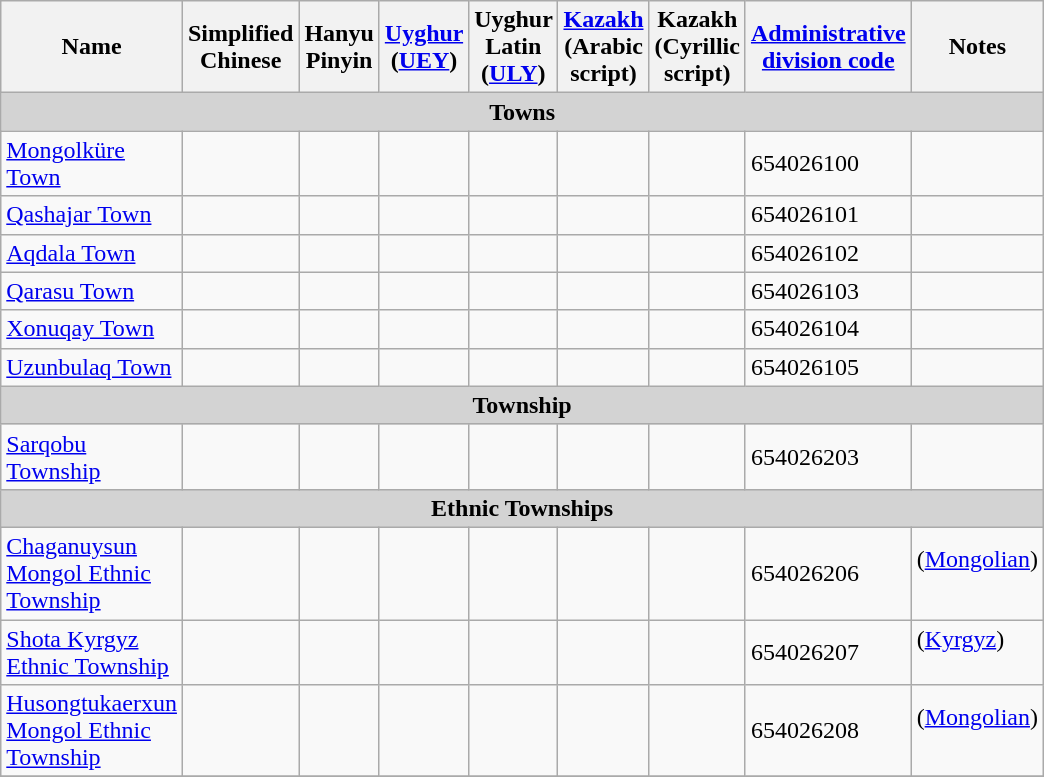<table class="wikitable" align="center" style="width:50%; border="1">
<tr>
<th>Name</th>
<th>Simplified Chinese</th>
<th>Hanyu Pinyin</th>
<th><a href='#'>Uyghur</a> (<a href='#'>UEY</a>)</th>
<th>Uyghur Latin (<a href='#'>ULY</a>)</th>
<th><a href='#'>Kazakh</a> (Arabic script)</th>
<th>Kazakh (Cyrillic script)</th>
<th><a href='#'>Administrative division code</a></th>
<th>Notes</th>
</tr>
<tr>
<td colspan="9"  style="text-align:center; background:#d3d3d3;"><strong>Towns</strong></td>
</tr>
<tr --------->
<td><a href='#'>Mongolküre Town</a></td>
<td></td>
<td></td>
<td></td>
<td></td>
<td></td>
<td></td>
<td>654026100</td>
<td></td>
</tr>
<tr>
<td><a href='#'>Qashajar Town</a></td>
<td></td>
<td></td>
<td></td>
<td></td>
<td></td>
<td></td>
<td>654026101</td>
<td></td>
</tr>
<tr>
<td><a href='#'>Aqdala Town</a></td>
<td></td>
<td></td>
<td></td>
<td></td>
<td></td>
<td></td>
<td>654026102</td>
<td></td>
</tr>
<tr>
<td><a href='#'>Qarasu Town</a></td>
<td></td>
<td></td>
<td></td>
<td></td>
<td></td>
<td></td>
<td>654026103</td>
<td></td>
</tr>
<tr>
<td><a href='#'>Xonuqay Town</a></td>
<td></td>
<td></td>
<td></td>
<td></td>
<td></td>
<td></td>
<td>654026104</td>
<td></td>
</tr>
<tr>
<td><a href='#'>Uzunbulaq Town</a></td>
<td></td>
<td></td>
<td></td>
<td></td>
<td></td>
<td></td>
<td>654026105</td>
<td></td>
</tr>
<tr>
<td colspan="9"  style="text-align:center; background:#d3d3d3;"><strong>Township</strong></td>
</tr>
<tr --------->
<td><a href='#'>Sarqobu Township</a></td>
<td></td>
<td></td>
<td></td>
<td></td>
<td></td>
<td></td>
<td>654026203</td>
<td></td>
</tr>
<tr>
<td colspan="9"  style="text-align:center; background:#d3d3d3;"><strong>Ethnic Townships</strong></td>
</tr>
<tr --------->
<td><a href='#'>Chaganuysun Mongol Ethnic Township</a></td>
<td></td>
<td></td>
<td></td>
<td></td>
<td></td>
<td></td>
<td>654026206</td>
<td>(<a href='#'>Mongolian</a>)<br><br></td>
</tr>
<tr>
<td><a href='#'>Shota Kyrgyz Ethnic Township</a></td>
<td></td>
<td></td>
<td></td>
<td></td>
<td></td>
<td></td>
<td>654026207</td>
<td>(<a href='#'>Kyrgyz</a>)<br><br></td>
</tr>
<tr>
<td><a href='#'>Husongtukaerxun Mongol Ethnic Township</a></td>
<td></td>
<td></td>
<td></td>
<td></td>
<td></td>
<td></td>
<td>654026208</td>
<td>(<a href='#'>Mongolian</a>)<br><br></td>
</tr>
<tr>
</tr>
</table>
